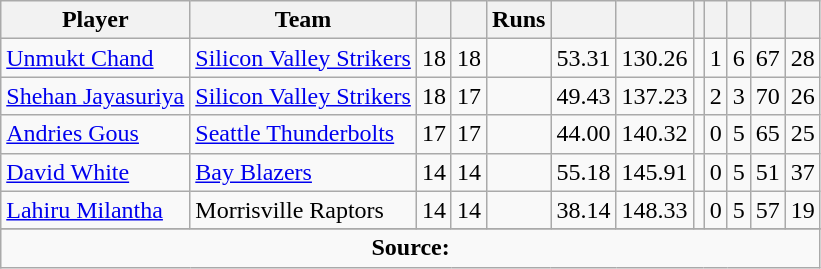<table class="wikitable sortable"  style="text-align: center;">
<tr>
<th class="unsortable">Player</th>
<th>Team</th>
<th></th>
<th></th>
<th>Runs</th>
<th></th>
<th></th>
<th></th>
<th></th>
<th></th>
<th></th>
<th></th>
</tr>
<tr>
<td style="text-align:left"><a href='#'>Unmukt Chand</a></td>
<td style="text-align:left"><a href='#'>Silicon Valley Strikers</a></td>
<td>18</td>
<td>18</td>
<td><strong></strong></td>
<td>53.31</td>
<td>130.26</td>
<td></td>
<td>1</td>
<td>6</td>
<td>67</td>
<td>28</td>
</tr>
<tr>
<td style="text-align:left"><a href='#'>Shehan Jayasuriya</a></td>
<td style="text-align:left"><a href='#'>Silicon Valley Strikers</a></td>
<td>18</td>
<td>17</td>
<td><strong></strong></td>
<td>49.43</td>
<td>137.23</td>
<td></td>
<td>2</td>
<td>3</td>
<td>70</td>
<td>26</td>
</tr>
<tr>
<td style="text-align:left"><a href='#'>Andries Gous</a></td>
<td style="text-align:left"><a href='#'>Seattle Thunderbolts</a></td>
<td>17</td>
<td>17</td>
<td><strong></strong></td>
<td>44.00</td>
<td>140.32</td>
<td></td>
<td>0</td>
<td>5</td>
<td>65</td>
<td>25</td>
</tr>
<tr>
<td style="text-align:left"><a href='#'>David White</a></td>
<td style="text-align:left"><a href='#'>Bay Blazers</a></td>
<td>14</td>
<td>14</td>
<td><strong></strong></td>
<td>55.18</td>
<td>145.91</td>
<td></td>
<td>0</td>
<td>5</td>
<td>51</td>
<td>37</td>
</tr>
<tr>
<td style="text-align:left"><a href='#'>Lahiru Milantha</a></td>
<td style="text-align:left">Morrisville Raptors</td>
<td>14</td>
<td>14</td>
<td><strong></strong></td>
<td>38.14</td>
<td>148.33</td>
<td></td>
<td>0</td>
<td>5</td>
<td>57</td>
<td>19</td>
</tr>
<tr>
</tr>
<tr class=sortbottom>
<td colspan=15><strong>Source:</strong> </td>
</tr>
</table>
